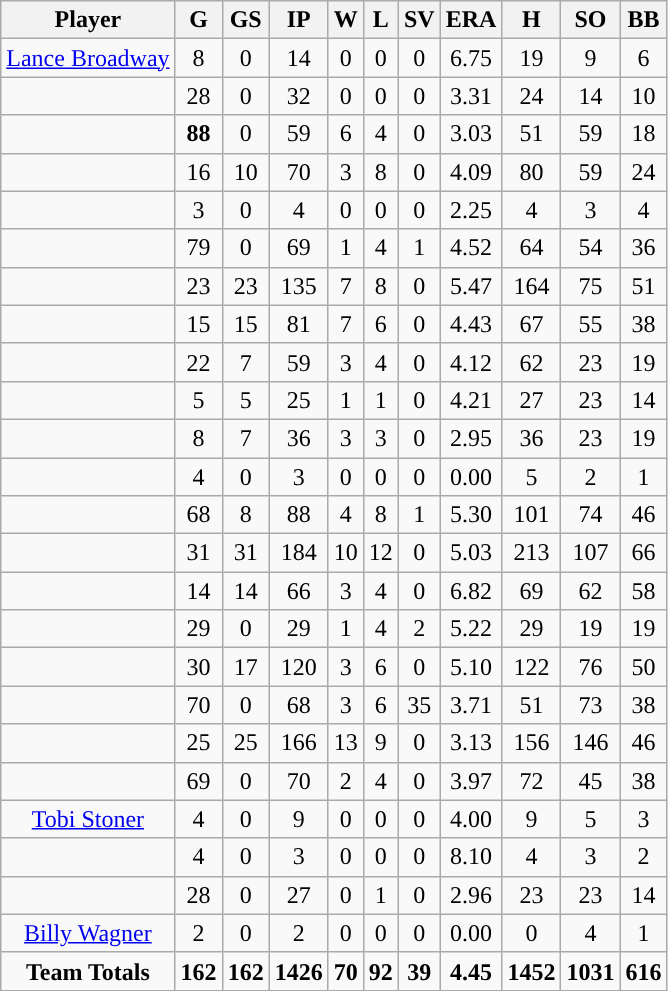<table class="wikitable sortable">
<tr>
<th>Player</th>
<th>G</th>
<th>GS</th>
<th>IP</th>
<th>W</th>
<th>L</th>
<th>SV</th>
<th>ERA</th>
<th>H</th>
<th>SO</th>
<th>BB</th>
</tr>
<tr align="center">
<td><a href='#'>Lance Broadway</a></td>
<td>8</td>
<td>0</td>
<td>14 </td>
<td>0</td>
<td>0</td>
<td>0</td>
<td>6.75</td>
<td>19</td>
<td>9</td>
<td>6</td>
</tr>
<tr align=center>
<td></td>
<td>28</td>
<td>0</td>
<td>32 </td>
<td>0</td>
<td>0</td>
<td>0</td>
<td>3.31</td>
<td>24</td>
<td>14</td>
<td>10</td>
</tr>
<tr align="center">
<td></td>
<td><strong>88</strong></td>
<td>0</td>
<td>59 </td>
<td>6</td>
<td>4</td>
<td>0</td>
<td>3.03</td>
<td>51</td>
<td>59</td>
<td>18</td>
</tr>
<tr align="center">
<td></td>
<td>16</td>
<td>10</td>
<td>70 </td>
<td>3</td>
<td>8</td>
<td>0</td>
<td>4.09</td>
<td>80</td>
<td>59</td>
<td>24</td>
</tr>
<tr align="center">
<td></td>
<td>3</td>
<td>0</td>
<td>4</td>
<td>0</td>
<td>0</td>
<td>0</td>
<td>2.25</td>
<td>4</td>
<td>3</td>
<td>4</td>
</tr>
<tr align="center">
<td></td>
<td>79</td>
<td>0</td>
<td>69 </td>
<td>1</td>
<td>4</td>
<td>1</td>
<td>4.52</td>
<td>64</td>
<td>54</td>
<td>36</td>
</tr>
<tr align="center">
<td></td>
<td>23</td>
<td>23</td>
<td>135</td>
<td>7</td>
<td>8</td>
<td>0</td>
<td>5.47</td>
<td>164</td>
<td>75</td>
<td>51</td>
</tr>
<tr align="center">
<td></td>
<td>15</td>
<td>15</td>
<td>81 </td>
<td>7</td>
<td>6</td>
<td>0</td>
<td>4.43</td>
<td>67</td>
<td>55</td>
<td>38</td>
</tr>
<tr align="center">
<td></td>
<td>22</td>
<td>7</td>
<td>59</td>
<td>3</td>
<td>4</td>
<td>0</td>
<td>4.12</td>
<td>62</td>
<td>23</td>
<td>19</td>
</tr>
<tr align="center">
<td></td>
<td>5</td>
<td>5</td>
<td>25 </td>
<td>1</td>
<td>1</td>
<td>0</td>
<td>4.21</td>
<td>27</td>
<td>23</td>
<td>14</td>
</tr>
<tr align="center">
<td></td>
<td>8</td>
<td>7</td>
<td>36 </td>
<td>3</td>
<td>3</td>
<td>0</td>
<td>2.95</td>
<td>36</td>
<td>23</td>
<td>19</td>
</tr>
<tr align="center">
<td></td>
<td>4</td>
<td>0</td>
<td>3</td>
<td>0</td>
<td>0</td>
<td>0</td>
<td>0.00</td>
<td>5</td>
<td>2</td>
<td>1</td>
</tr>
<tr align="center">
<td></td>
<td>68</td>
<td>8</td>
<td>88 </td>
<td>4</td>
<td>8</td>
<td>1</td>
<td>5.30</td>
<td>101</td>
<td>74</td>
<td>46</td>
</tr>
<tr align="center">
<td></td>
<td>31</td>
<td>31</td>
<td>184 </td>
<td>10</td>
<td>12</td>
<td>0</td>
<td>5.03</td>
<td>213</td>
<td>107</td>
<td>66</td>
</tr>
<tr align="center">
<td></td>
<td>14</td>
<td>14</td>
<td>66</td>
<td>3</td>
<td>4</td>
<td>0</td>
<td>6.82</td>
<td>69</td>
<td>62</td>
<td>58</td>
</tr>
<tr align="center">
<td></td>
<td>29</td>
<td>0</td>
<td>29 </td>
<td>1</td>
<td>4</td>
<td>2</td>
<td>5.22</td>
<td>29</td>
<td>19</td>
<td>19</td>
</tr>
<tr align="center">
<td></td>
<td>30</td>
<td>17</td>
<td>120</td>
<td>3</td>
<td>6</td>
<td>0</td>
<td>5.10</td>
<td>122</td>
<td>76</td>
<td>50</td>
</tr>
<tr align="center">
<td></td>
<td>70</td>
<td>0</td>
<td>68</td>
<td>3</td>
<td>6</td>
<td>35</td>
<td>3.71</td>
<td>51</td>
<td>73</td>
<td>38</td>
</tr>
<tr align="center">
<td></td>
<td>25</td>
<td>25</td>
<td>166 </td>
<td>13</td>
<td>9</td>
<td>0</td>
<td>3.13</td>
<td>156</td>
<td>146</td>
<td>46</td>
</tr>
<tr align="center">
<td></td>
<td>69</td>
<td>0</td>
<td>70 </td>
<td>2</td>
<td>4</td>
<td>0</td>
<td>3.97</td>
<td>72</td>
<td>45</td>
<td>38</td>
</tr>
<tr align="center">
<td><a href='#'>Tobi Stoner</a></td>
<td>4</td>
<td>0</td>
<td>9</td>
<td>0</td>
<td>0</td>
<td>0</td>
<td>4.00</td>
<td>9</td>
<td>5</td>
<td>3</td>
</tr>
<tr align=center>
<td></td>
<td>4</td>
<td>0</td>
<td>3 </td>
<td>0</td>
<td>0</td>
<td>0</td>
<td>8.10</td>
<td>4</td>
<td>3</td>
<td>2</td>
</tr>
<tr align="center">
<td></td>
<td>28</td>
<td>0</td>
<td>27 </td>
<td>0</td>
<td>1</td>
<td>0</td>
<td>2.96</td>
<td>23</td>
<td>23</td>
<td>14</td>
</tr>
<tr align=center>
<td><a href='#'>Billy Wagner</a></td>
<td>2</td>
<td>0</td>
<td>2</td>
<td>0</td>
<td>0</td>
<td>0</td>
<td>0.00</td>
<td>0</td>
<td>4</td>
<td>1</td>
</tr>
<tr align=center>
<td><strong>Team Totals</strong></td>
<td><strong>162</strong></td>
<td><strong>162</strong></td>
<td><strong>1426</strong></td>
<td><strong>70</strong></td>
<td><strong>92</strong></td>
<td><strong>39</strong></td>
<td><strong>4.45</strong></td>
<td><strong>1452</strong></td>
<td><strong>1031</strong></td>
<td><strong>616</strong></td>
</tr>
</table>
